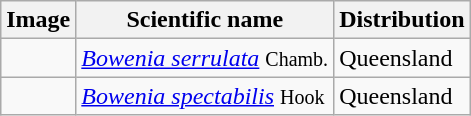<table class="wikitable">
<tr>
<th>Image</th>
<th>Scientific name</th>
<th>Distribution</th>
</tr>
<tr>
<td></td>
<td><em><a href='#'>Bowenia serrulata</a></em> <small> Chamb.</small></td>
<td>Queensland</td>
</tr>
<tr>
<td></td>
<td><em><a href='#'>Bowenia spectabilis</a></em> <small> Hook</small></td>
<td>Queensland</td>
</tr>
</table>
